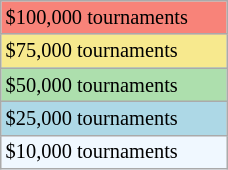<table class="wikitable"  style="font-size:85%; width:12%;">
<tr style="background:#f88379;">
<td>$100,000 tournaments</td>
</tr>
<tr style="background:#f7e98e;">
<td>$75,000 tournaments</td>
</tr>
<tr style="background:#addfad;">
<td>$50,000 tournaments</td>
</tr>
<tr style="background:lightblue;">
<td>$25,000 tournaments</td>
</tr>
<tr style="background:#f0f8ff;">
<td>$10,000 tournaments</td>
</tr>
</table>
